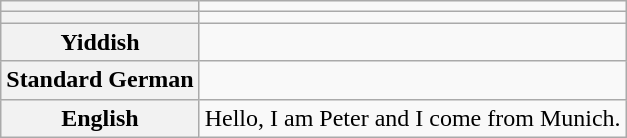<table class="wikitable">
<tr>
<th></th>
<td></td>
</tr>
<tr>
<th></th>
<td></td>
</tr>
<tr>
<th>Yiddish</th>
<td><br></td>
</tr>
<tr>
<th>Standard German</th>
<td></td>
</tr>
<tr>
<th>English</th>
<td>Hello, I am Peter and I come from Munich.</td>
</tr>
</table>
